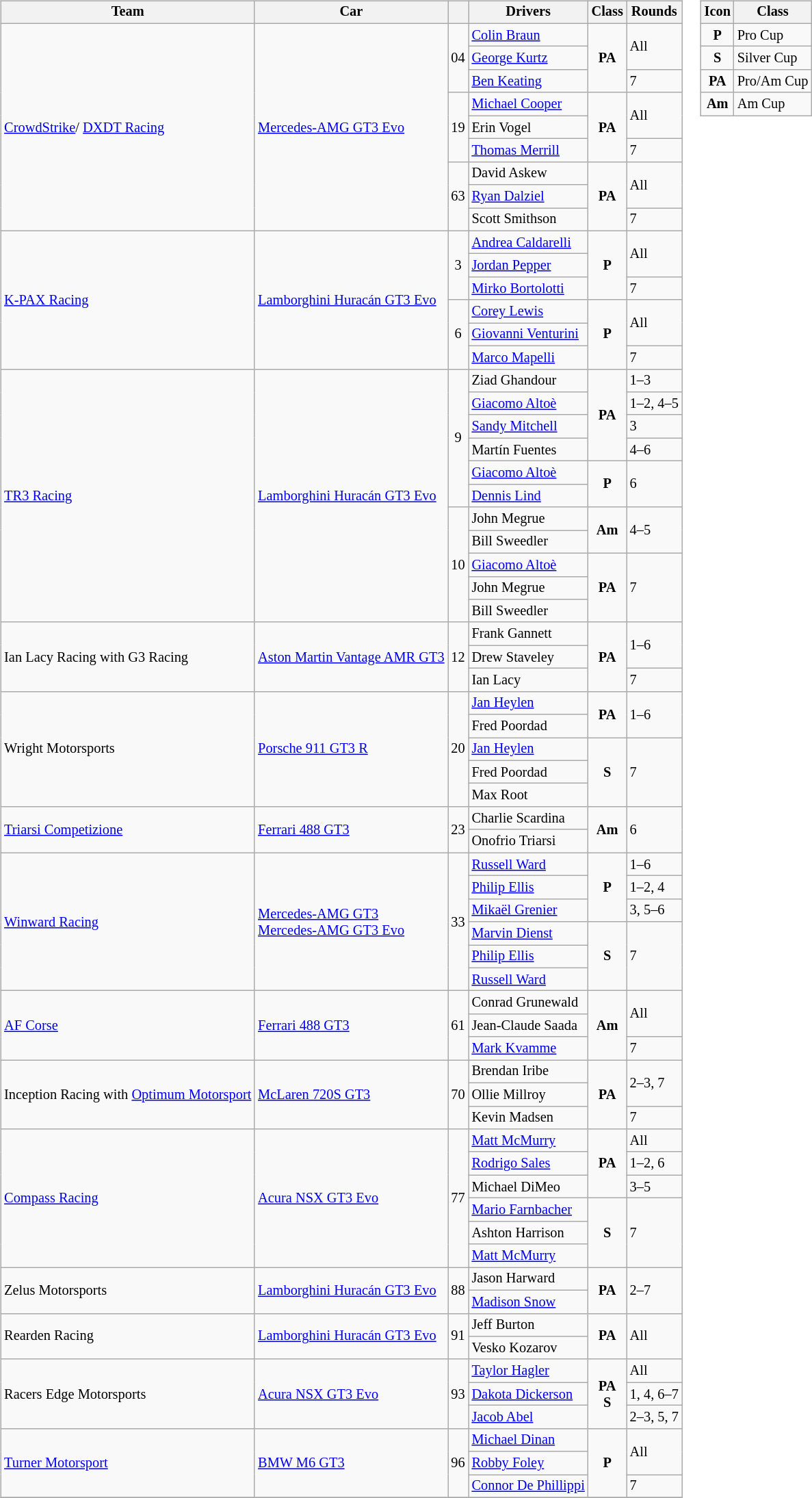<table>
<tr>
<td><br><table class="wikitable" style="font-size:85%;">
<tr>
<th>Team</th>
<th>Car</th>
<th></th>
<th>Drivers</th>
<th>Class</th>
<th>Rounds</th>
</tr>
<tr>
<td rowspan=9> <a href='#'>CrowdStrike</a>/ <a href='#'>DXDT Racing</a></td>
<td rowspan=9><a href='#'>Mercedes-AMG GT3 Evo</a></td>
<td rowspan=3 align=center>04</td>
<td> <a href='#'>Colin Braun</a></td>
<td rowspan=3 align=center><strong><span>PA</span></strong></td>
<td rowspan=2>All</td>
</tr>
<tr>
<td> <a href='#'>George Kurtz</a></td>
</tr>
<tr>
<td> <a href='#'>Ben Keating</a></td>
<td>7</td>
</tr>
<tr>
<td rowspan=3 align=center>19</td>
<td> <a href='#'>Michael Cooper</a></td>
<td rowspan=3 align=center><strong><span>PA</span></strong></td>
<td rowspan=2>All</td>
</tr>
<tr>
<td> Erin Vogel</td>
</tr>
<tr>
<td> <a href='#'>Thomas Merrill</a></td>
<td>7</td>
</tr>
<tr>
<td rowspan=3 align=center>63</td>
<td> David Askew</td>
<td rowspan=3 align=center><strong><span>PA</span></strong></td>
<td rowspan=2>All</td>
</tr>
<tr>
<td> <a href='#'>Ryan Dalziel</a></td>
</tr>
<tr>
<td> Scott Smithson</td>
<td>7</td>
</tr>
<tr>
<td rowspan=6> <a href='#'>K-PAX Racing</a></td>
<td rowspan=6><a href='#'>Lamborghini Huracán GT3 Evo</a></td>
<td rowspan=3 align=center>3</td>
<td> <a href='#'>Andrea Caldarelli</a></td>
<td rowspan=3 align=center><strong><span>P</span></strong></td>
<td rowspan=2>All</td>
</tr>
<tr>
<td> <a href='#'>Jordan Pepper</a></td>
</tr>
<tr>
<td> <a href='#'>Mirko Bortolotti</a></td>
<td>7</td>
</tr>
<tr>
<td rowspan=3 align=center>6</td>
<td> <a href='#'>Corey Lewis</a></td>
<td rowspan=3 align=center><strong><span>P</span></strong></td>
<td rowspan=2>All</td>
</tr>
<tr>
<td> <a href='#'>Giovanni Venturini</a></td>
</tr>
<tr>
<td> <a href='#'>Marco Mapelli</a></td>
<td>7</td>
</tr>
<tr>
<td rowspan=11> <a href='#'>TR3 Racing</a></td>
<td rowspan=11><a href='#'>Lamborghini Huracán GT3 Evo</a></td>
<td rowspan=6 align=center>9</td>
<td> Ziad Ghandour</td>
<td rowspan=4 align=center><strong><span>PA</span></strong></td>
<td>1–3</td>
</tr>
<tr>
<td> <a href='#'>Giacomo Altoè</a></td>
<td>1–2, 4–5</td>
</tr>
<tr>
<td> <a href='#'>Sandy Mitchell</a></td>
<td>3</td>
</tr>
<tr>
<td> Martín Fuentes</td>
<td>4–6</td>
</tr>
<tr>
<td> <a href='#'>Giacomo Altoè</a></td>
<td rowspan=2 align=center><strong><span>P</span></strong></td>
<td rowspan=2>6</td>
</tr>
<tr>
<td> <a href='#'>Dennis Lind</a></td>
</tr>
<tr>
<td rowspan=5 align=center>10</td>
<td> John Megrue</td>
<td rowspan=2 align=center><strong><span>Am</span></strong></td>
<td rowspan=2>4–5</td>
</tr>
<tr>
<td> Bill Sweedler</td>
</tr>
<tr>
<td> <a href='#'>Giacomo Altoè</a></td>
<td rowspan=3 align=center><strong><span>PA</span></strong></td>
<td rowspan=3>7</td>
</tr>
<tr>
<td> John Megrue</td>
</tr>
<tr>
<td> Bill Sweedler</td>
</tr>
<tr>
<td rowspan=3> Ian Lacy Racing with G3 Racing</td>
<td rowspan=3><a href='#'>Aston Martin Vantage AMR GT3</a></td>
<td rowspan=3 align=center>12</td>
<td> Frank Gannett</td>
<td rowspan=3 align=center><strong><span>PA</span></strong></td>
<td rowspan=2>1–6</td>
</tr>
<tr>
<td> Drew Staveley</td>
</tr>
<tr>
<td> Ian Lacy</td>
<td>7</td>
</tr>
<tr>
<td rowspan=5> Wright Motorsports</td>
<td rowspan=5><a href='#'>Porsche 911 GT3 R</a></td>
<td rowspan=5 align=center>20</td>
<td> <a href='#'>Jan Heylen</a></td>
<td rowspan=2 align=center><strong><span>PA</span></strong></td>
<td rowspan=2>1–6</td>
</tr>
<tr>
<td> Fred Poordad</td>
</tr>
<tr>
<td> <a href='#'>Jan Heylen</a></td>
<td rowspan=3 align=center><strong><span>S</span></strong></td>
<td rowspan=3>7</td>
</tr>
<tr>
<td> Fred Poordad</td>
</tr>
<tr>
<td> Max Root</td>
</tr>
<tr>
<td rowspan=2> <a href='#'>Triarsi Competizione</a></td>
<td rowspan=2><a href='#'>Ferrari 488 GT3</a></td>
<td rowspan=2 align=center>23</td>
<td> Charlie Scardina</td>
<td rowspan=2 align=center><strong><span>Am</span></strong></td>
<td rowspan=2>6</td>
</tr>
<tr>
<td> Onofrio Triarsi</td>
</tr>
<tr>
<td rowspan=6> <a href='#'>Winward Racing</a></td>
<td rowspan=6><a href='#'>Mercedes-AMG GT3</a><small></small> <br> <a href='#'>Mercedes-AMG GT3 Evo</a> <small></small></td>
<td rowspan=6 align=center>33</td>
<td> <a href='#'>Russell Ward</a></td>
<td rowspan=3 align=center><strong><span>P</span></strong></td>
<td>1–6</td>
</tr>
<tr>
<td> <a href='#'>Philip Ellis</a></td>
<td>1–2, 4</td>
</tr>
<tr>
<td> <a href='#'>Mikaël Grenier</a></td>
<td>3, 5–6</td>
</tr>
<tr>
<td> <a href='#'>Marvin Dienst</a></td>
<td rowspan=3 align=center><strong><span>S</span></strong></td>
<td rowspan=3>7</td>
</tr>
<tr>
<td> <a href='#'>Philip Ellis</a></td>
</tr>
<tr>
<td> <a href='#'>Russell Ward</a></td>
</tr>
<tr>
<td rowspan=3> <a href='#'>AF Corse</a></td>
<td rowspan=3><a href='#'>Ferrari 488 GT3</a></td>
<td rowspan=3 align=center>61</td>
<td> Conrad Grunewald</td>
<td rowspan=3 align=center><strong><span>Am</span></strong></td>
<td rowspan=2>All</td>
</tr>
<tr>
<td> Jean-Claude Saada</td>
</tr>
<tr>
<td> <a href='#'>Mark Kvamme</a></td>
<td>7</td>
</tr>
<tr>
<td rowspan="3"> Inception Racing with <a href='#'>Optimum Motorsport</a></td>
<td rowspan="3"><a href='#'>McLaren 720S GT3</a></td>
<td rowspan="3" align="center">70</td>
<td> Brendan Iribe</td>
<td rowspan="3" align=center><strong><span>PA</span></strong></td>
<td rowspan=2>2–3, 7</td>
</tr>
<tr>
<td> Ollie Millroy</td>
</tr>
<tr>
<td> Kevin Madsen</td>
<td>7</td>
</tr>
<tr>
<td rowspan=6> <a href='#'>Compass Racing</a></td>
<td rowspan=6><a href='#'>Acura NSX GT3 Evo</a></td>
<td rowspan=6 align=center>77</td>
<td> <a href='#'>Matt McMurry</a></td>
<td rowspan=3 align=center><strong><span>PA</span></strong></td>
<td>All</td>
</tr>
<tr>
<td> <a href='#'>Rodrigo Sales</a></td>
<td>1–2, 6</td>
</tr>
<tr>
<td> Michael DiMeo</td>
<td>3–5</td>
</tr>
<tr>
<td> <a href='#'>Mario Farnbacher</a></td>
<td rowspan=3 align=center><strong><span>S</span></strong></td>
<td rowspan=3>7</td>
</tr>
<tr>
<td> Ashton Harrison</td>
</tr>
<tr>
<td> <a href='#'>Matt McMurry</a></td>
</tr>
<tr>
<td rowspan="2"> Zelus Motorsports</td>
<td rowspan="2"><a href='#'>Lamborghini Huracán GT3 Evo</a></td>
<td rowspan="2" align="center">88</td>
<td> Jason Harward</td>
<td rowspan="2" align="center"><strong><span>PA</span></strong></td>
<td rowspan=2>2–7</td>
</tr>
<tr>
<td> <a href='#'>Madison Snow</a></td>
</tr>
<tr>
<td rowspan="2"> Rearden Racing</td>
<td rowspan="2"><a href='#'>Lamborghini Huracán GT3 Evo</a></td>
<td rowspan="2" align="center">91</td>
<td> Jeff Burton</td>
<td rowspan="2" align="center"><strong><span>PA</span></strong></td>
<td rowspan="2">All</td>
</tr>
<tr>
<td> Vesko Kozarov</td>
</tr>
<tr>
<td rowspan=3> Racers Edge Motorsports</td>
<td rowspan=3><a href='#'>Acura NSX GT3 Evo</a></td>
<td rowspan=3 align=center>93</td>
<td> <a href='#'>Taylor Hagler</a></td>
<td rowspan=3 align=center><strong><span>PA</span></strong> <small></small><br><strong><span>S</span></strong> <small></small></td>
<td>All</td>
</tr>
<tr>
<td> <a href='#'>Dakota Dickerson</a></td>
<td>1, 4, 6–7</td>
</tr>
<tr>
<td> <a href='#'>Jacob Abel</a></td>
<td>2–3, 5, 7</td>
</tr>
<tr>
<td rowspan=3> <a href='#'>Turner Motorsport</a></td>
<td rowspan=3><a href='#'>BMW M6 GT3</a></td>
<td rowspan=3 align=center>96</td>
<td> <a href='#'>Michael Dinan</a></td>
<td rowspan=3 align=center><strong><span>P</span></strong></td>
<td rowspan=2>All</td>
</tr>
<tr>
<td> <a href='#'>Robby Foley</a></td>
</tr>
<tr>
<td> <a href='#'>Connor De Phillippi</a></td>
<td>7</td>
</tr>
<tr>
</tr>
</table>
</td>
<td valign="top"><br><table class="wikitable" style="font-size:85%;">
<tr>
<th>Icon</th>
<th>Class</th>
</tr>
<tr>
<td align=center><strong><span>P</span></strong></td>
<td>Pro Cup</td>
</tr>
<tr>
<td align=center><strong><span>S</span></strong></td>
<td>Silver Cup</td>
</tr>
<tr>
<td align=center><strong><span>PA</span></strong></td>
<td>Pro/Am Cup</td>
</tr>
<tr>
<td align=center><strong><span>Am</span></strong></td>
<td>Am Cup</td>
</tr>
</table>
</td>
</tr>
</table>
